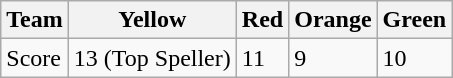<table class="wikitable">
<tr>
<th>Team</th>
<th>Yellow</th>
<th>Red</th>
<th>Orange</th>
<th>Green</th>
</tr>
<tr>
<td>Score</td>
<td>13 (Top Speller)</td>
<td>11</td>
<td>9</td>
<td>10</td>
</tr>
</table>
